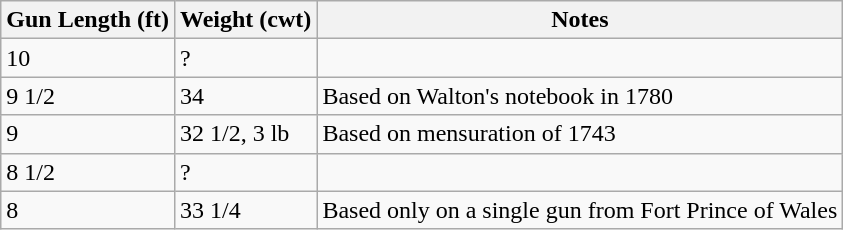<table class="wikitable">
<tr>
<th>Gun Length (ft)</th>
<th>Weight (cwt)</th>
<th>Notes</th>
</tr>
<tr>
<td>10</td>
<td>?</td>
<td></td>
</tr>
<tr>
<td>9 1/2</td>
<td>34</td>
<td>Based on Walton's notebook in 1780</td>
</tr>
<tr>
<td>9</td>
<td>32 1/2, 3 lb</td>
<td>Based on mensuration of 1743</td>
</tr>
<tr>
<td>8 1/2</td>
<td>?</td>
<td></td>
</tr>
<tr>
<td>8</td>
<td>33 1/4</td>
<td>Based only on a single gun from Fort Prince of Wales</td>
</tr>
</table>
